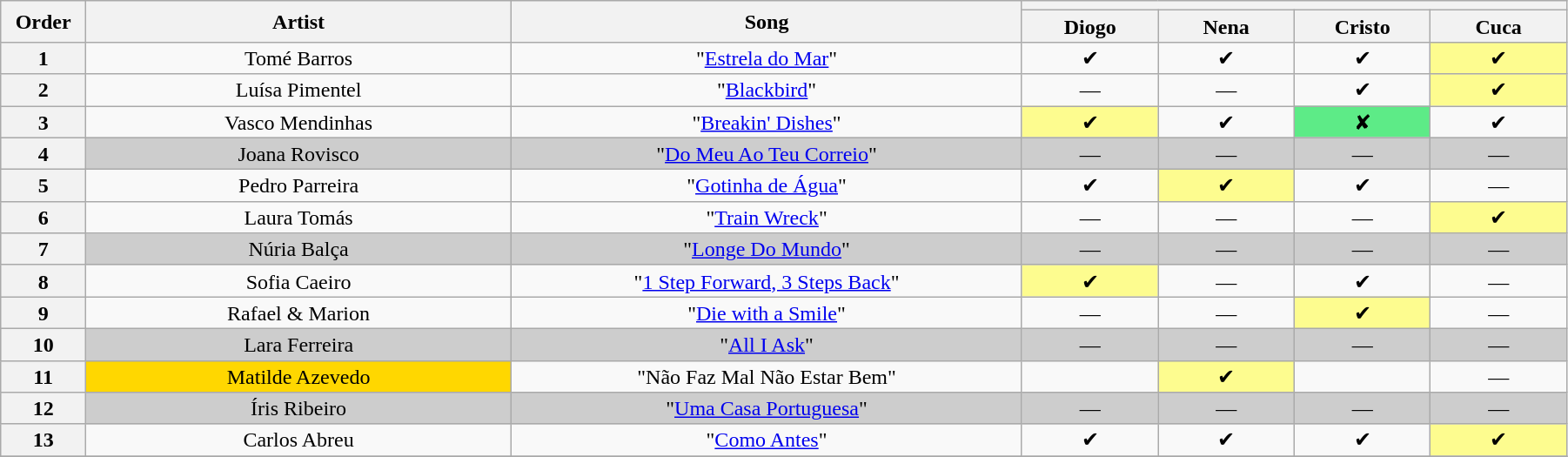<table class="wikitable" style="text-align:center; line-height:17px; width:95%">
<tr>
<th rowspan="2" width="05%">Order</th>
<th rowspan="2" width="25%">Artist</th>
<th rowspan="2" width="30%">Song</th>
<th colspan="4"></th>
</tr>
<tr>
<th width="08%">Diogo</th>
<th width="08%">Nena</th>
<th width="08%">Cristo</th>
<th width="08%">Cuca</th>
</tr>
<tr>
<th>1</th>
<td>Tomé Barros</td>
<td>"<a href='#'>Estrela do Mar</a>"</td>
<td>✔</td>
<td>✔</td>
<td>✔</td>
<td style="background:#fdfc8f">✔</td>
</tr>
<tr>
<th>2</th>
<td>Luísa Pimentel</td>
<td>"<a href='#'>Blackbird</a>"</td>
<td>—</td>
<td>—</td>
<td>✔</td>
<td style="background:#fdfc8f">✔</td>
</tr>
<tr>
<th>3</th>
<td>Vasco Mendinhas</td>
<td>"<a href='#'>Breakin' Dishes</a>"</td>
<td style="background:#fdfc8f">✔</td>
<td>✔</td>
<td style="background:#5deb87">✘</td>
<td>✔</td>
</tr>
<tr bgcolor=cdcdcd>
<th>4</th>
<td>Joana Rovisco</td>
<td>"<a href='#'>Do Meu Ao Teu Correio</a>"</td>
<td>—</td>
<td>—</td>
<td>—</td>
<td>—</td>
</tr>
<tr>
<th>5</th>
<td>Pedro Parreira</td>
<td>"<a href='#'>Gotinha de Água</a>"</td>
<td>✔</td>
<td style="background:#fdfc8f">✔</td>
<td>✔</td>
<td>—</td>
</tr>
<tr>
<th>6</th>
<td>Laura Tomás</td>
<td>"<a href='#'>Train Wreck</a>"</td>
<td>—</td>
<td>—</td>
<td>—</td>
<td style="background:#fdfc8f">✔</td>
</tr>
<tr bgcolor=cdcdcd>
<th>7</th>
<td>Núria Balça</td>
<td>"<a href='#'>Longe Do Mundo</a>"</td>
<td>—</td>
<td>—</td>
<td>—</td>
<td>—</td>
</tr>
<tr>
<th>8</th>
<td>Sofia Caeiro</td>
<td>"<a href='#'>1 Step Forward, 3 Steps Back</a>"</td>
<td style="background:#fdfc8f">✔</td>
<td>—</td>
<td>✔</td>
<td>—</td>
</tr>
<tr>
<th>9</th>
<td>Rafael & Marion</td>
<td>"<a href='#'>Die with a Smile</a>"</td>
<td>—</td>
<td>—</td>
<td style="background:#fdfc8f">✔</td>
<td>—</td>
</tr>
<tr bgcolor=cdcdcd>
<th>10</th>
<td>Lara Ferreira</td>
<td>"<a href='#'>All I Ask</a>"</td>
<td>—</td>
<td>—</td>
<td>—</td>
<td>—</td>
</tr>
<tr>
<th>11</th>
<td style="background:gold">Matilde Azevedo</td>
<td>"Não Faz Mal Não Estar Bem"</td>
<td></td>
<td style="background:#fdfc8f">✔</td>
<td></td>
<td>—</td>
</tr>
<tr bgcolor=cdcdcd>
<th>12</th>
<td>Íris Ribeiro</td>
<td>"<a href='#'>Uma Casa Portuguesa</a>"</td>
<td>—</td>
<td>—</td>
<td>—</td>
<td>—</td>
</tr>
<tr>
<th>13</th>
<td>Carlos Abreu</td>
<td>"<a href='#'>Como Antes</a>"</td>
<td>✔</td>
<td>✔</td>
<td>✔</td>
<td style="background:#fdfc8f">✔</td>
</tr>
<tr>
</tr>
</table>
